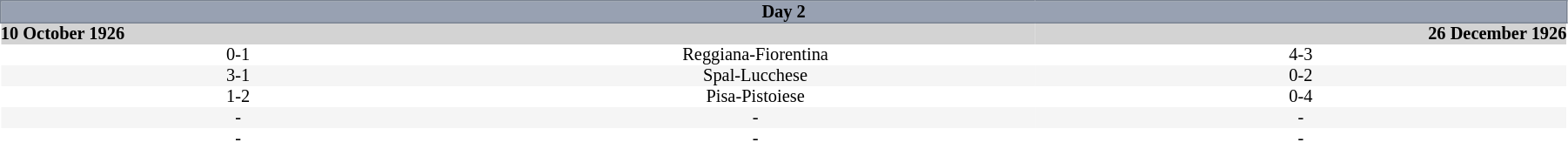<table border=0 cellspacing=0 cellpadding=0 style="font-size: 85%; border-collapse: collapse;" width=95%>
<tr>
<td colspan=5 bgcolor=#98A1B2 style="border:1px solid #7A8392;text-align:center;"><span><strong>Day 2</strong></span></td>
</tr>
<tr bgcolor="D3D3D3">
<th align=left>10 October 1926</th>
<th></th>
<th align=right>26 December 1926</th>
</tr>
<tr align=center bgcolor=#FFFFFF>
<td>0-1</td>
<td>Reggiana-Fiorentina</td>
<td>4-3</td>
</tr>
<tr align=center bgcolor=#F5F5F5>
<td>3-1</td>
<td>Spal-Lucchese</td>
<td>0-2</td>
</tr>
<tr align=center bgcolor=#FFFFFF>
<td>1-2</td>
<td>Pisa-Pistoiese</td>
<td>0-4</td>
</tr>
<tr align=center bgcolor=#F5F5F5>
<td>-</td>
<td>-</td>
<td>-</td>
</tr>
<tr align=center bgcolor=#FFFFFF>
<td>-</td>
<td>-</td>
<td>-</td>
</tr>
</table>
